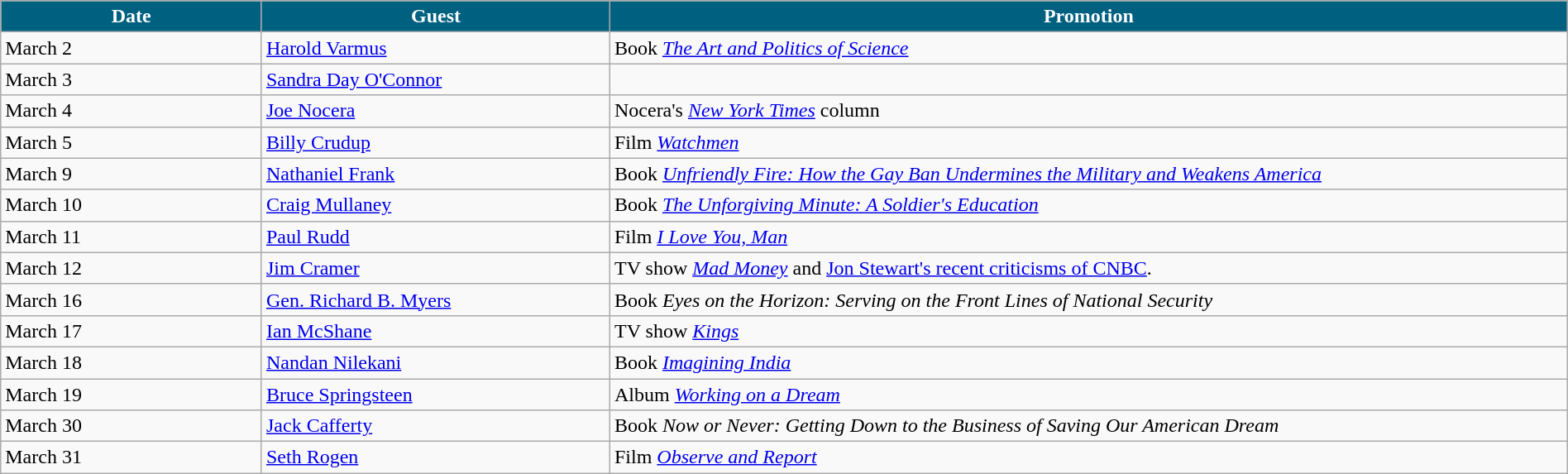<table class="wikitable" width="100%">
<tr bgcolor="#CCCCCC">
<th width="15%" style="background:#006080; color:#FFFFFF">Date</th>
<th width="20%" style="background:#006080; color:#FFFFFF">Guest</th>
<th width="55%" style="background:#006080; color:#FFFFFF">Promotion</th>
</tr>
<tr>
<td>March 2</td>
<td><a href='#'>Harold Varmus</a></td>
<td>Book <em><a href='#'>The Art and Politics of Science</a></em></td>
</tr>
<tr>
<td>March 3</td>
<td><a href='#'>Sandra Day O'Connor</a></td>
<td><em></em></td>
</tr>
<tr>
<td>March 4</td>
<td><a href='#'>Joe Nocera</a></td>
<td>Nocera's <em><a href='#'>New York Times</a></em> column</td>
</tr>
<tr>
<td>March 5</td>
<td><a href='#'>Billy Crudup</a></td>
<td>Film <em><a href='#'>Watchmen</a></em></td>
</tr>
<tr>
<td>March 9</td>
<td><a href='#'>Nathaniel Frank</a></td>
<td>Book <em><a href='#'>Unfriendly Fire: How the Gay Ban Undermines the Military and Weakens America</a></em></td>
</tr>
<tr>
<td>March 10</td>
<td><a href='#'>Craig Mullaney</a></td>
<td>Book <em><a href='#'>The Unforgiving Minute: A Soldier's Education</a></em></td>
</tr>
<tr>
<td>March 11</td>
<td><a href='#'>Paul Rudd</a></td>
<td>Film <em><a href='#'>I Love You, Man</a></em></td>
</tr>
<tr>
<td>March 12</td>
<td><a href='#'>Jim Cramer</a></td>
<td>TV show <em><a href='#'>Mad Money</a></em> and <a href='#'>Jon Stewart's recent criticisms of CNBC</a>.</td>
</tr>
<tr>
<td>March 16</td>
<td><a href='#'>Gen. Richard B. Myers</a></td>
<td>Book <em>Eyes on the Horizon: Serving on the Front Lines of National Security</em></td>
</tr>
<tr>
<td>March 17</td>
<td><a href='#'>Ian McShane</a></td>
<td>TV show <em><a href='#'>Kings</a></em></td>
</tr>
<tr>
<td>March 18</td>
<td><a href='#'>Nandan Nilekani</a></td>
<td>Book <em><a href='#'>Imagining India</a></em></td>
</tr>
<tr>
<td>March 19</td>
<td><a href='#'>Bruce Springsteen</a></td>
<td>Album <em><a href='#'>Working on a Dream</a></em></td>
</tr>
<tr>
<td>March 30</td>
<td><a href='#'>Jack Cafferty</a></td>
<td>Book <em>Now or Never: Getting Down to the Business of Saving Our American Dream</em></td>
</tr>
<tr>
<td>March 31</td>
<td><a href='#'>Seth Rogen</a></td>
<td>Film <em><a href='#'>Observe and Report</a></em></td>
</tr>
</table>
